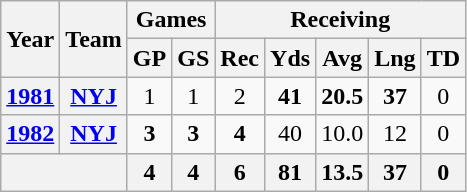<table class="wikitable" style="text-align:center">
<tr>
<th rowspan="2">Year</th>
<th rowspan="2">Team</th>
<th colspan="2">Games</th>
<th colspan="5">Receiving</th>
</tr>
<tr>
<th>GP</th>
<th>GS</th>
<th>Rec</th>
<th>Yds</th>
<th>Avg</th>
<th>Lng</th>
<th>TD</th>
</tr>
<tr>
<th><a href='#'>1981</a></th>
<th><a href='#'>NYJ</a></th>
<td>1</td>
<td>1</td>
<td>2</td>
<td><strong>41</strong></td>
<td><strong>20.5</strong></td>
<td><strong>37</strong></td>
<td>0</td>
</tr>
<tr>
<th><a href='#'>1982</a></th>
<th><a href='#'>NYJ</a></th>
<td><strong>3</strong></td>
<td><strong>3</strong></td>
<td><strong>4</strong></td>
<td>40</td>
<td>10.0</td>
<td>12</td>
<td>0</td>
</tr>
<tr>
<th colspan="2"></th>
<th>4</th>
<th>4</th>
<th>6</th>
<th>81</th>
<th>13.5</th>
<th>37</th>
<th>0</th>
</tr>
</table>
